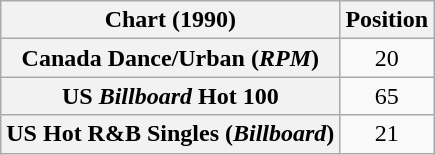<table class="wikitable sortable plainrowheaders" style="text-align:center">
<tr>
<th>Chart (1990)</th>
<th>Position</th>
</tr>
<tr>
<th scope="row">Canada Dance/Urban (<em>RPM</em>)</th>
<td>20</td>
</tr>
<tr>
<th scope="row">US <em>Billboard</em> Hot 100</th>
<td>65</td>
</tr>
<tr>
<th scope="row">US Hot R&B Singles (<em>Billboard</em>)</th>
<td>21</td>
</tr>
</table>
